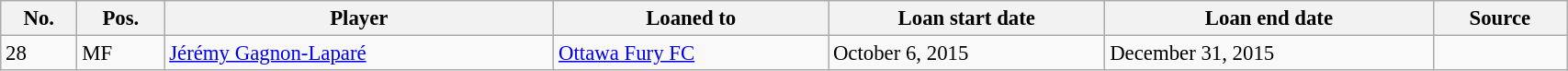<table class="wikitable sortable" style="width:90%; text-align:center; font-size:95%; text-align:left;">
<tr>
<th><strong>No.</strong></th>
<th><strong>Pos.</strong></th>
<th><strong>Player</strong></th>
<th><strong>Loaned to</strong></th>
<th><strong>Loan start date</strong></th>
<th><strong>Loan end date</strong></th>
<th><strong>Source</strong></th>
</tr>
<tr>
<td>28</td>
<td>MF</td>
<td> <a href='#'>Jérémy Gagnon-Laparé</a></td>
<td> <a href='#'>Ottawa Fury FC</a></td>
<td>October 6, 2015</td>
<td>December 31, 2015</td>
<td></td>
</tr>
</table>
